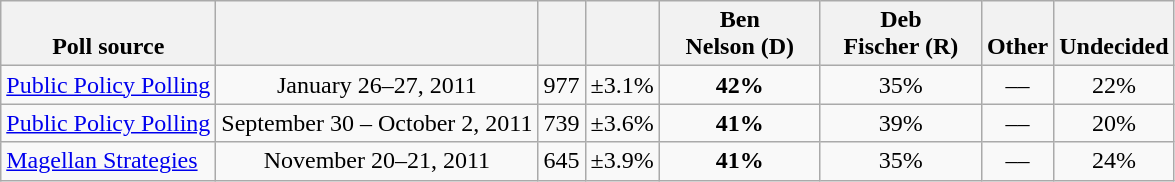<table class="wikitable" style="text-align:center">
<tr valign=bottom>
<th>Poll source</th>
<th></th>
<th></th>
<th></th>
<th style="width:100px;">Ben<br>Nelson (D)</th>
<th style="width:100px;">Deb<br>Fischer (R)</th>
<th>Other</th>
<th>Undecided</th>
</tr>
<tr>
<td align=left><a href='#'>Public Policy Polling</a></td>
<td>January 26–27, 2011</td>
<td>977</td>
<td>±3.1%</td>
<td><strong>42%</strong></td>
<td>35%</td>
<td>––</td>
<td>22%</td>
</tr>
<tr>
<td align=left><a href='#'>Public Policy Polling</a></td>
<td>September 30 – October 2, 2011</td>
<td>739</td>
<td>±3.6%</td>
<td><strong>41%</strong></td>
<td>39%</td>
<td>––</td>
<td>20%</td>
</tr>
<tr>
<td align=left><a href='#'>Magellan Strategies</a></td>
<td>November 20–21, 2011</td>
<td>645</td>
<td>±3.9%</td>
<td><strong>41%</strong></td>
<td>35%</td>
<td>––</td>
<td>24%</td>
</tr>
</table>
